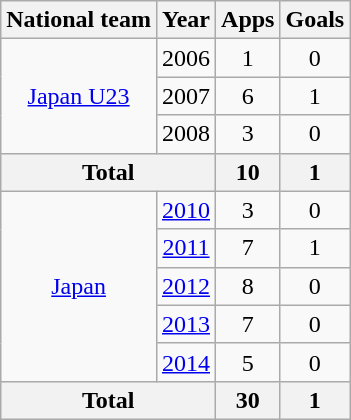<table class="wikitable" style="text-align:center">
<tr>
<th>National team</th>
<th>Year</th>
<th>Apps</th>
<th>Goals</th>
</tr>
<tr>
<td rowspan="3"><a href='#'>Japan U23</a></td>
<td>2006</td>
<td>1</td>
<td>0</td>
</tr>
<tr>
<td>2007</td>
<td>6</td>
<td>1</td>
</tr>
<tr>
<td>2008</td>
<td>3</td>
<td>0</td>
</tr>
<tr>
<th colspan="2">Total</th>
<th>10</th>
<th>1</th>
</tr>
<tr>
<td rowspan="5"><a href='#'>Japan</a></td>
<td><a href='#'>2010</a></td>
<td>3</td>
<td>0</td>
</tr>
<tr>
<td><a href='#'>2011</a></td>
<td>7</td>
<td>1</td>
</tr>
<tr>
<td><a href='#'>2012</a></td>
<td>8</td>
<td>0</td>
</tr>
<tr>
<td><a href='#'>2013</a></td>
<td>7</td>
<td>0</td>
</tr>
<tr>
<td><a href='#'>2014</a></td>
<td>5</td>
<td>0</td>
</tr>
<tr>
<th colspan="2">Total</th>
<th>30</th>
<th>1</th>
</tr>
</table>
